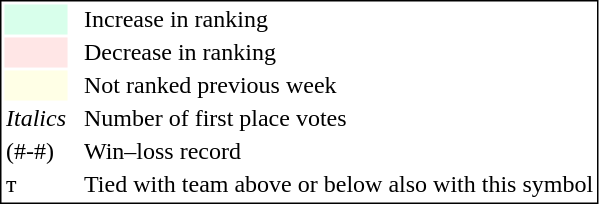<table style="border:1px solid black;">
<tr>
<td style="background:#D8FFEB; width:20px;"></td>
<td> </td>
<td>Increase in ranking</td>
</tr>
<tr>
<td style="background:#FFE6E6; width:20px;"></td>
<td> </td>
<td>Decrease in ranking</td>
</tr>
<tr>
<td style="background:#FFFFE6; width:20px;"></td>
<td> </td>
<td>Not ranked previous week</td>
</tr>
<tr>
<td><em>Italics</em></td>
<td> </td>
<td>Number of first place votes</td>
</tr>
<tr>
<td>(#-#)</td>
<td> </td>
<td>Win–loss record</td>
</tr>
<tr>
<td>т</td>
<td></td>
<td>Tied with team above or below also with this symbol</td>
</tr>
</table>
